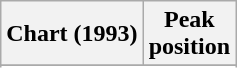<table class="wikitable sortable plainrowheaders">
<tr>
<th scope="col">Chart (1993)</th>
<th scope="col">Peak<br>position</th>
</tr>
<tr>
</tr>
<tr>
</tr>
<tr>
</tr>
</table>
